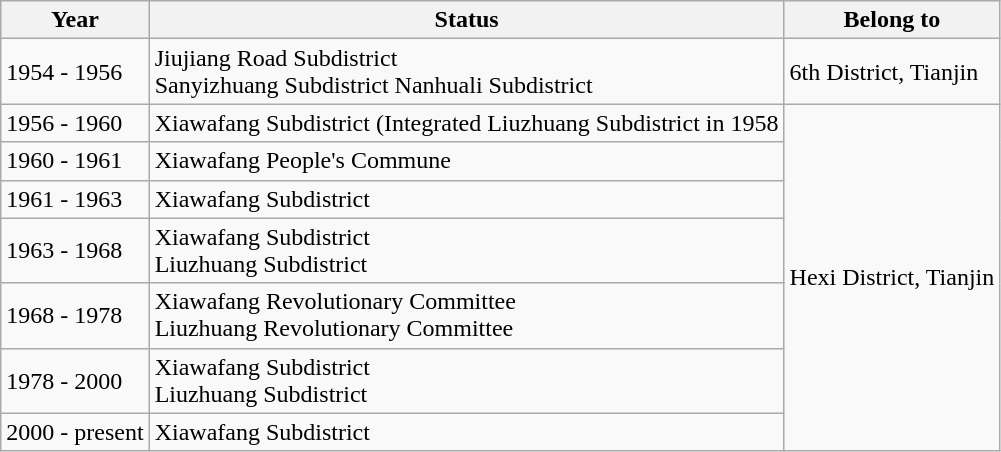<table class="wikitable">
<tr>
<th>Year</th>
<th>Status</th>
<th>Belong to</th>
</tr>
<tr>
<td>1954 - 1956</td>
<td>Jiujiang Road Subdistrict<br>Sanyizhuang Subdistrict
Nanhuali Subdistrict</td>
<td>6th District, Tianjin</td>
</tr>
<tr>
<td>1956 - 1960</td>
<td>Xiawafang Subdistrict (Integrated Liuzhuang Subdistrict in 1958</td>
<td rowspan="7">Hexi District, Tianjin</td>
</tr>
<tr>
<td>1960 - 1961</td>
<td>Xiawafang People's Commune</td>
</tr>
<tr>
<td>1961 - 1963</td>
<td>Xiawafang Subdistrict</td>
</tr>
<tr>
<td>1963 - 1968</td>
<td>Xiawafang Subdistrict<br>Liuzhuang Subdistrict</td>
</tr>
<tr>
<td>1968 - 1978</td>
<td>Xiawafang Revolutionary Committee<br>Liuzhuang Revolutionary Committee</td>
</tr>
<tr>
<td>1978 - 2000</td>
<td>Xiawafang Subdistrict<br>Liuzhuang Subdistrict</td>
</tr>
<tr>
<td>2000 - present</td>
<td>Xiawafang Subdistrict</td>
</tr>
</table>
